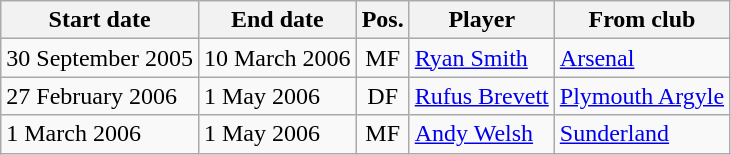<table class="wikitable">
<tr>
<th>Start date</th>
<th>End date</th>
<th>Pos.</th>
<th>Player</th>
<th>From club</th>
</tr>
<tr>
<td>30 September 2005</td>
<td>10 March 2006</td>
<td align="center">MF</td>
<td> <a href='#'>Ryan Smith</a></td>
<td> <a href='#'>Arsenal</a></td>
</tr>
<tr>
<td>27 February 2006</td>
<td>1 May 2006</td>
<td align="center">DF</td>
<td> <a href='#'>Rufus Brevett</a></td>
<td> <a href='#'>Plymouth Argyle</a></td>
</tr>
<tr>
<td>1 March 2006</td>
<td>1 May 2006</td>
<td align="center">MF</td>
<td> <a href='#'>Andy Welsh</a></td>
<td> <a href='#'>Sunderland</a></td>
</tr>
</table>
